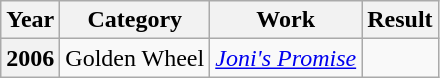<table class="wikitable plainrowheaders sortable">
<tr>
<th>Year</th>
<th>Category</th>
<th>Work</th>
<th>Result</th>
</tr>
<tr>
<th>2006</th>
<td>Golden Wheel</td>
<td><em><a href='#'>Joni's Promise</a></em></td>
<td></td>
</tr>
</table>
